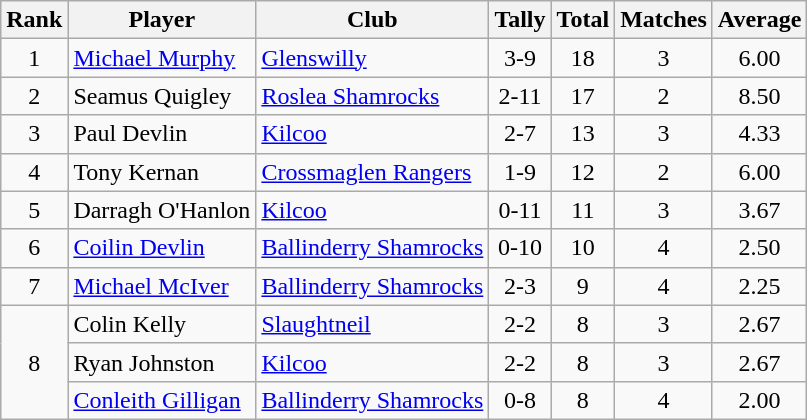<table class="wikitable">
<tr>
<th>Rank</th>
<th>Player</th>
<th>Club</th>
<th>Tally</th>
<th>Total</th>
<th>Matches</th>
<th>Average</th>
</tr>
<tr>
<td rowspan="1" style="text-align:center;">1</td>
<td><a href='#'>Michael Murphy</a></td>
<td><a href='#'>Glenswilly</a></td>
<td align=center>3-9</td>
<td align=center>18</td>
<td align=center>3</td>
<td align=center>6.00</td>
</tr>
<tr>
<td rowspan="1" style="text-align:center;">2</td>
<td>Seamus Quigley</td>
<td><a href='#'>Roslea Shamrocks</a></td>
<td align=center>2-11</td>
<td align=center>17</td>
<td align=center>2</td>
<td align=center>8.50</td>
</tr>
<tr>
<td rowspan="1" style="text-align:center;">3</td>
<td>Paul Devlin</td>
<td><a href='#'>Kilcoo</a></td>
<td align=center>2-7</td>
<td align=center>13</td>
<td align=center>3</td>
<td align=center>4.33</td>
</tr>
<tr>
<td rowspan="1" style="text-align:center;">4</td>
<td>Tony Kernan</td>
<td><a href='#'>Crossmaglen Rangers</a></td>
<td align=center>1-9</td>
<td align=center>12</td>
<td align=center>2</td>
<td align=center>6.00</td>
</tr>
<tr>
<td rowspan="1" style="text-align:center;">5</td>
<td>Darragh O'Hanlon</td>
<td><a href='#'>Kilcoo</a></td>
<td align=center>0-11</td>
<td align=center>11</td>
<td align=center>3</td>
<td align=center>3.67</td>
</tr>
<tr>
<td rowspan="1" style="text-align:center;">6</td>
<td><a href='#'>Coilin Devlin</a></td>
<td><a href='#'>Ballinderry Shamrocks</a></td>
<td align=center>0-10</td>
<td align=center>10</td>
<td align=center>4</td>
<td align=center>2.50</td>
</tr>
<tr>
<td rowspan="1" style="text-align:center;">7</td>
<td><a href='#'>Michael McIver</a></td>
<td><a href='#'>Ballinderry Shamrocks</a></td>
<td align=center>2-3</td>
<td align=center>9</td>
<td align=center>4</td>
<td align=center>2.25</td>
</tr>
<tr>
<td rowspan="3" style="text-align:center;">8</td>
<td>Colin Kelly</td>
<td><a href='#'>Slaughtneil</a></td>
<td align=center>2-2</td>
<td align=center>8</td>
<td align=center>3</td>
<td align=center>2.67</td>
</tr>
<tr>
<td>Ryan Johnston</td>
<td><a href='#'>Kilcoo</a></td>
<td align=center>2-2</td>
<td align=center>8</td>
<td align=center>3</td>
<td align=center>2.67</td>
</tr>
<tr>
<td><a href='#'>Conleith Gilligan</a></td>
<td><a href='#'>Ballinderry Shamrocks</a></td>
<td align=center>0-8</td>
<td align=center>8</td>
<td align=center>4</td>
<td align=center>2.00</td>
</tr>
</table>
